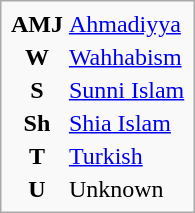<table class="infobox">
<tr valign=top>
<th>AMJ</th>
<td><a href='#'>Ahmadiyya</a></td>
</tr>
<tr valign=top>
<th>W</th>
<td><a href='#'>Wahhabism</a></td>
</tr>
<tr valign=top>
<th>S</th>
<td><a href='#'>Sunni Islam</a></td>
</tr>
<tr valign=top>
<th>Sh</th>
<td><a href='#'>Shia Islam</a></td>
</tr>
<tr valign=top>
<th>T</th>
<td><a href='#'>Turkish</a></td>
</tr>
<tr valign=top>
<th>U</th>
<td>Unknown</td>
</tr>
</table>
